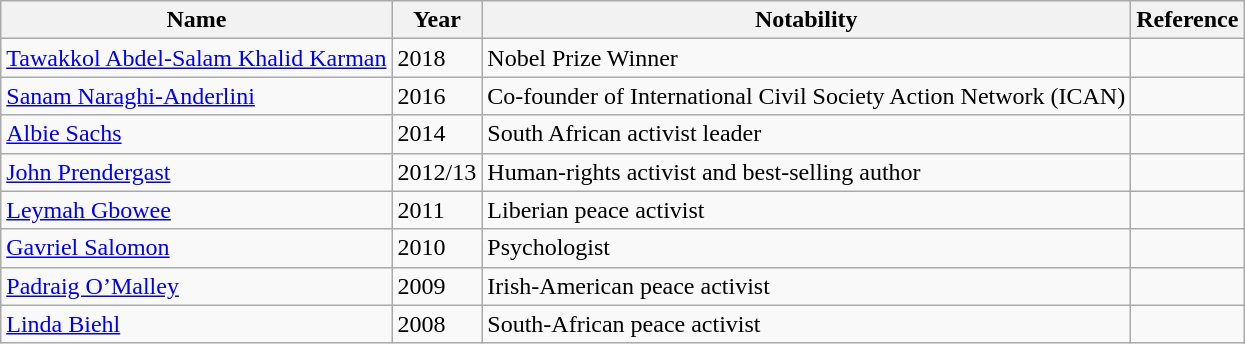<table class="wikitable">
<tr>
<th>Name</th>
<th>Year</th>
<th>Notability</th>
<th>Reference</th>
</tr>
<tr>
<td><a href='#'>Tawakkol Abdel-Salam Khalid Karman</a></td>
<td>2018</td>
<td>Nobel Prize Winner</td>
<td></td>
</tr>
<tr>
<td><a href='#'>Sanam Naraghi-Anderlini</a></td>
<td>2016</td>
<td>Co-founder of International Civil Society Action Network (ICAN)</td>
<td></td>
</tr>
<tr>
<td><a href='#'>Albie Sachs</a></td>
<td>2014</td>
<td>South African activist leader</td>
<td></td>
</tr>
<tr>
<td><a href='#'>John Prendergast</a></td>
<td>2012/13</td>
<td>Human-rights activist and best-selling author</td>
<td></td>
</tr>
<tr>
<td><a href='#'>Leymah Gbowee</a></td>
<td>2011</td>
<td>Liberian peace activist</td>
<td></td>
</tr>
<tr>
<td><a href='#'>Gavriel Salomon</a></td>
<td>2010</td>
<td>Psychologist</td>
<td></td>
</tr>
<tr>
<td><a href='#'>Padraig O’Malley</a></td>
<td>2009</td>
<td>Irish-American peace activist</td>
<td></td>
</tr>
<tr>
<td><a href='#'>Linda Biehl</a></td>
<td>2008</td>
<td>South-African peace activist</td>
<td></td>
</tr>
</table>
